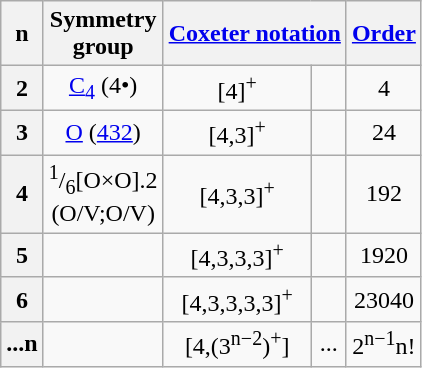<table class="wikitable">
<tr>
<th>n</th>
<th>Symmetry<br>group</th>
<th colspan=2><a href='#'>Coxeter notation</a></th>
<th><a href='#'>Order</a></th>
</tr>
<tr align=center>
<th>2</th>
<td><a href='#'>C<sub>4</sub></a> (4•)</td>
<td>[4]<sup>+</sup></td>
<td></td>
<td>4</td>
</tr>
<tr align=center>
<th>3</th>
<td><a href='#'>O</a> (<a href='#'>432</a>)</td>
<td>[4,3]<sup>+</sup></td>
<td></td>
<td>24</td>
</tr>
<tr align=center>
<th>4</th>
<td><sup>1</sup>/<sub>6</sub>[O×O].2 <br>(O/V;O/V) </td>
<td>[4,3,3]<sup>+</sup></td>
<td></td>
<td>192</td>
</tr>
<tr align=center>
<th>5</th>
<td> </td>
<td>[4,3,3,3]<sup>+</sup></td>
<td></td>
<td>1920</td>
</tr>
<tr align=center>
<th>6</th>
<td> </td>
<td>[4,3,3,3,3]<sup>+</sup></td>
<td></td>
<td>23040</td>
</tr>
<tr align=center>
<th>...n</th>
<td> </td>
<td>[4,(3<sup>n−2</sup>)<sup>+</sup>]</td>
<td>...</td>
<td>2<sup>n−1</sup>n!</td>
</tr>
</table>
